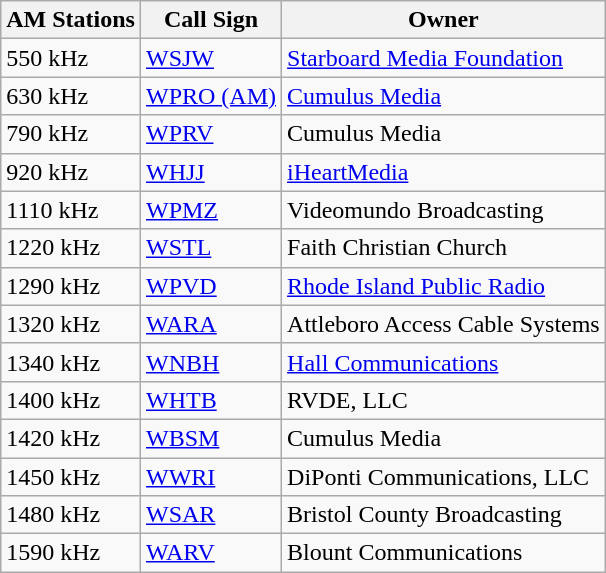<table class="wikitable">
<tr>
<th>AM Stations</th>
<th>Call Sign</th>
<th>Owner</th>
</tr>
<tr>
<td>550 kHz</td>
<td><a href='#'>WSJW</a></td>
<td><a href='#'>Starboard Media Foundation</a></td>
</tr>
<tr>
<td>630 kHz</td>
<td><a href='#'>WPRO (AM)</a></td>
<td><a href='#'>Cumulus Media</a></td>
</tr>
<tr>
<td>790 kHz</td>
<td><a href='#'>WPRV</a></td>
<td>Cumulus Media</td>
</tr>
<tr>
<td>920 kHz</td>
<td><a href='#'>WHJJ</a></td>
<td><a href='#'>iHeartMedia</a></td>
</tr>
<tr>
<td>1110 kHz</td>
<td><a href='#'>WPMZ</a></td>
<td>Videomundo Broadcasting</td>
</tr>
<tr>
<td>1220 kHz</td>
<td><a href='#'>WSTL</a></td>
<td>Faith Christian Church</td>
</tr>
<tr>
<td>1290 kHz</td>
<td><a href='#'>WPVD</a></td>
<td><a href='#'>Rhode Island Public Radio</a></td>
</tr>
<tr>
<td>1320 kHz</td>
<td><a href='#'>WARA</a></td>
<td>Attleboro Access Cable Systems</td>
</tr>
<tr>
<td>1340 kHz</td>
<td><a href='#'>WNBH</a></td>
<td><a href='#'>Hall Communications</a></td>
</tr>
<tr>
<td>1400 kHz</td>
<td><a href='#'>WHTB</a></td>
<td>RVDE, LLC</td>
</tr>
<tr>
<td>1420 kHz</td>
<td><a href='#'>WBSM</a></td>
<td>Cumulus Media</td>
</tr>
<tr>
<td>1450 kHz</td>
<td><a href='#'>WWRI</a></td>
<td>DiPonti Communications, LLC</td>
</tr>
<tr>
<td>1480 kHz</td>
<td><a href='#'>WSAR</a></td>
<td>Bristol County Broadcasting</td>
</tr>
<tr>
<td>1590 kHz</td>
<td><a href='#'>WARV</a></td>
<td>Blount Communications</td>
</tr>
</table>
